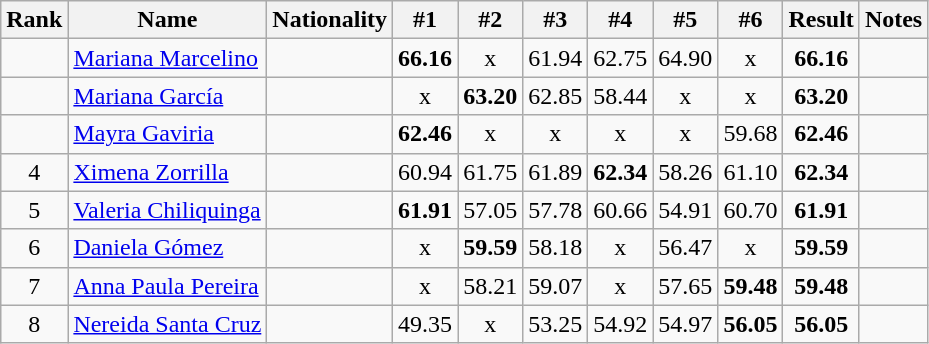<table class="wikitable sortable" style="text-align:center">
<tr>
<th>Rank</th>
<th>Name</th>
<th>Nationality</th>
<th>#1</th>
<th>#2</th>
<th>#3</th>
<th>#4</th>
<th>#5</th>
<th>#6</th>
<th>Result</th>
<th>Notes</th>
</tr>
<tr>
<td></td>
<td align=left><a href='#'>Mariana Marcelino</a></td>
<td align=left></td>
<td><strong>66.16</strong></td>
<td>x</td>
<td>61.94</td>
<td>62.75</td>
<td>64.90</td>
<td>x</td>
<td><strong>66.16</strong></td>
<td></td>
</tr>
<tr>
<td></td>
<td align=left><a href='#'>Mariana García</a></td>
<td align=left></td>
<td>x</td>
<td><strong>63.20</strong></td>
<td>62.85</td>
<td>58.44</td>
<td>x</td>
<td>x</td>
<td><strong>63.20</strong></td>
<td></td>
</tr>
<tr>
<td></td>
<td align=left><a href='#'>Mayra Gaviria</a></td>
<td align=left></td>
<td><strong>62.46</strong></td>
<td>x</td>
<td>x</td>
<td>x</td>
<td>x</td>
<td>59.68</td>
<td><strong>62.46</strong></td>
<td></td>
</tr>
<tr>
<td>4</td>
<td align=left><a href='#'>Ximena Zorrilla</a></td>
<td align=left></td>
<td>60.94</td>
<td>61.75</td>
<td>61.89</td>
<td><strong>62.34</strong></td>
<td>58.26</td>
<td>61.10</td>
<td><strong>62.34</strong></td>
<td><strong></strong></td>
</tr>
<tr>
<td>5</td>
<td align=left><a href='#'>Valeria Chiliquinga</a></td>
<td align=left></td>
<td><strong>61.91</strong></td>
<td>57.05</td>
<td>57.78</td>
<td>60.66</td>
<td>54.91</td>
<td>60.70</td>
<td><strong>61.91</strong></td>
<td></td>
</tr>
<tr>
<td>6</td>
<td align=left><a href='#'>Daniela Gómez</a></td>
<td align=left></td>
<td>x</td>
<td><strong>59.59</strong></td>
<td>58.18</td>
<td>x</td>
<td>56.47</td>
<td>x</td>
<td><strong>59.59</strong></td>
<td></td>
</tr>
<tr>
<td>7</td>
<td align=left><a href='#'>Anna Paula Pereira</a></td>
<td align=left></td>
<td>x</td>
<td>58.21</td>
<td>59.07</td>
<td>x</td>
<td>57.65</td>
<td><strong>59.48</strong></td>
<td><strong>59.48</strong></td>
<td></td>
</tr>
<tr>
<td>8</td>
<td align=left><a href='#'>Nereida Santa Cruz</a></td>
<td align=left></td>
<td>49.35</td>
<td>x</td>
<td>53.25</td>
<td>54.92</td>
<td>54.97</td>
<td><strong>56.05</strong></td>
<td><strong>56.05</strong></td>
<td></td>
</tr>
</table>
